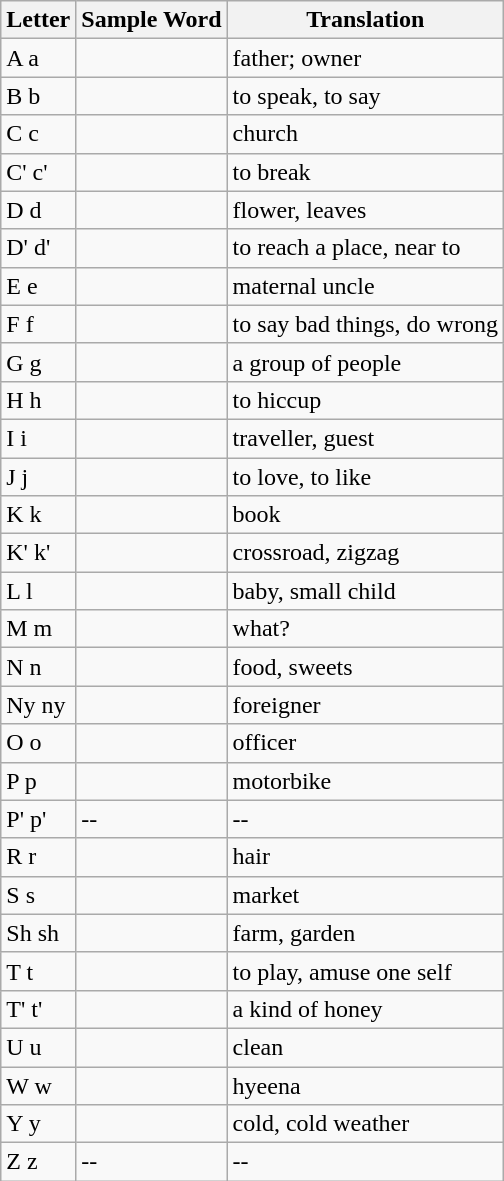<table class="wikitable">
<tr>
<th>Letter</th>
<th>Sample Word</th>
<th>Translation</th>
</tr>
<tr>
<td>A a</td>
<td></td>
<td>father; owner</td>
</tr>
<tr>
<td>B b</td>
<td></td>
<td>to speak, to say</td>
</tr>
<tr>
<td>C c</td>
<td></td>
<td>church</td>
</tr>
<tr>
<td>C' c'</td>
<td></td>
<td>to break</td>
</tr>
<tr>
<td>D d</td>
<td></td>
<td>flower, leaves</td>
</tr>
<tr>
<td>D' d'</td>
<td></td>
<td>to reach a place, near to</td>
</tr>
<tr>
<td>E e</td>
<td></td>
<td>maternal uncle</td>
</tr>
<tr>
<td>F f</td>
<td></td>
<td>to say bad things, do wrong</td>
</tr>
<tr>
<td>G g</td>
<td></td>
<td>a group of people</td>
</tr>
<tr>
<td>H h</td>
<td></td>
<td>to hiccup</td>
</tr>
<tr>
<td>I i</td>
<td></td>
<td>traveller, guest</td>
</tr>
<tr>
<td>J j</td>
<td></td>
<td>to love, to like</td>
</tr>
<tr>
<td>K k</td>
<td></td>
<td>book</td>
</tr>
<tr>
<td>K' k'</td>
<td></td>
<td>crossroad, zigzag</td>
</tr>
<tr>
<td>L l</td>
<td></td>
<td>baby, small child</td>
</tr>
<tr>
<td>M m</td>
<td></td>
<td>what?</td>
</tr>
<tr>
<td>N n</td>
<td></td>
<td>food, sweets</td>
</tr>
<tr>
<td>Ny ny</td>
<td></td>
<td>foreigner</td>
</tr>
<tr>
<td>O o</td>
<td></td>
<td>officer</td>
</tr>
<tr>
<td>P p</td>
<td></td>
<td>motorbike</td>
</tr>
<tr>
<td>P' p'</td>
<td>--</td>
<td>--</td>
</tr>
<tr>
<td>R r</td>
<td></td>
<td>hair</td>
</tr>
<tr>
<td>S s</td>
<td></td>
<td>market</td>
</tr>
<tr>
<td>Sh sh</td>
<td></td>
<td>farm, garden</td>
</tr>
<tr>
<td>T t</td>
<td></td>
<td>to play, amuse one self</td>
</tr>
<tr>
<td>T' t'</td>
<td></td>
<td>a kind of honey</td>
</tr>
<tr>
<td>U u</td>
<td></td>
<td>clean</td>
</tr>
<tr>
<td>W w</td>
<td></td>
<td>hyeena</td>
</tr>
<tr>
<td>Y y</td>
<td></td>
<td>cold, cold weather</td>
</tr>
<tr>
<td>Z z</td>
<td>--</td>
<td>--</td>
</tr>
</table>
